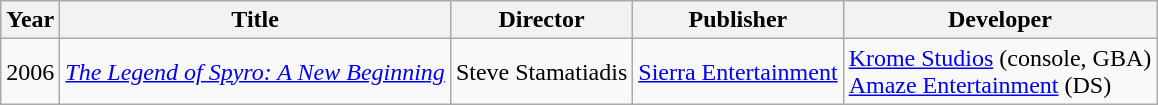<table class="wikitable sortable">
<tr>
<th>Year</th>
<th>Title</th>
<th>Director</th>
<th>Publisher</th>
<th>Developer</th>
</tr>
<tr>
<td>2006</td>
<td><em><a href='#'>The Legend of Spyro: A New Beginning</a></em></td>
<td>Steve Stamatiadis</td>
<td><a href='#'>Sierra Entertainment</a></td>
<td><a href='#'>Krome Studios</a> (console, GBA)<br><a href='#'>Amaze Entertainment</a> (DS)</td>
</tr>
</table>
